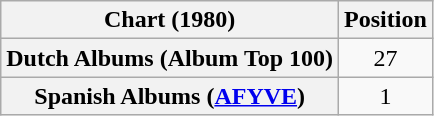<table class="wikitable sortable plainrowheaders" style="text-align:center">
<tr>
<th>Chart (1980)</th>
<th>Position</th>
</tr>
<tr>
<th scope="row">Dutch Albums (Album Top 100)</th>
<td>27</td>
</tr>
<tr>
<th scope="row">Spanish Albums (<a href='#'>AFYVE</a>)</th>
<td>1</td>
</tr>
</table>
